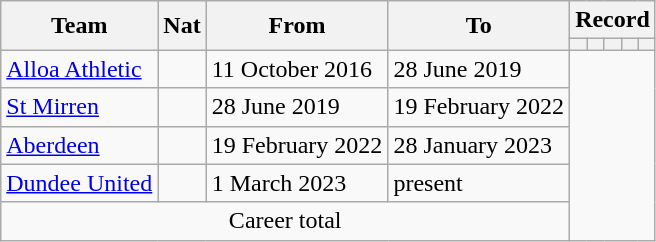<table class="wikitable" style="text-align: center">
<tr>
<th rowspan="2">Team</th>
<th rowspan="2">Nat</th>
<th rowspan="2">From</th>
<th rowspan="2">To</th>
<th colspan="5">Record</th>
</tr>
<tr>
<th></th>
<th></th>
<th></th>
<th></th>
<th></th>
</tr>
<tr>
<td align=left><a href='#'>Alloa Athletic</a></td>
<td></td>
<td align=left>11 October 2016</td>
<td align=left>28 June 2019<br></td>
</tr>
<tr>
<td align=left><a href='#'>St Mirren</a></td>
<td></td>
<td align=left>28 June 2019</td>
<td align=left>19 February 2022<br></td>
</tr>
<tr>
<td align=left><a href='#'>Aberdeen</a></td>
<td></td>
<td align=left>19 February 2022</td>
<td align=left>28 January 2023<br></td>
</tr>
<tr>
<td align=left><a href='#'>Dundee United</a></td>
<td></td>
<td align=left>1 March 2023</td>
<td align=left>present<br></td>
</tr>
<tr>
<td colspan="4">Career total<br></td>
</tr>
</table>
